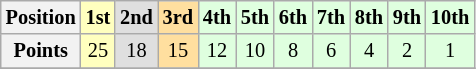<table class="wikitable" style="font-size: 85%;">
<tr>
<th>Position</th>
<td style="background-color:#ffffbf" align="center"><strong>1st</strong></td>
<td style="background-color:#dfdfdf" align="center"><strong>2nd</strong></td>
<td style="background-color:#ffdf9f" align="center"><strong>3rd</strong></td>
<td style="background-color:#dfffdf" align="center"><strong>4th</strong></td>
<td style="background-color:#dfffdf" align="center"><strong>5th</strong></td>
<td style="background-color:#dfffdf" align="center"><strong>6th</strong></td>
<td style="background-color:#dfffdf" align="center"><strong>7th</strong></td>
<td style="background-color:#dfffdf" align="center"><strong>8th</strong></td>
<td style="background-color:#dfffdf" align="center"><strong>9th</strong></td>
<td style="background-color:#dfffdf" align="center"><strong>10th</strong></td>
</tr>
<tr>
<th>Points</th>
<td style="background-color:#ffffbf" align="center">25</td>
<td style="background-color:#dfdfdf" align="center">18</td>
<td style="background-color:#ffdf9f" align="center">15</td>
<td style="background-color:#dfffdf" align="center">12</td>
<td style="background-color:#dfffdf" align="center">10</td>
<td style="background-color:#dfffdf" align="center">8</td>
<td style="background-color:#dfffdf" align="center">6</td>
<td style="background-color:#dfffdf" align="center">4</td>
<td style="background-color:#dfffdf" align="center">2</td>
<td style="background-color:#dfffdf" align="center">1</td>
</tr>
<tr>
</tr>
</table>
